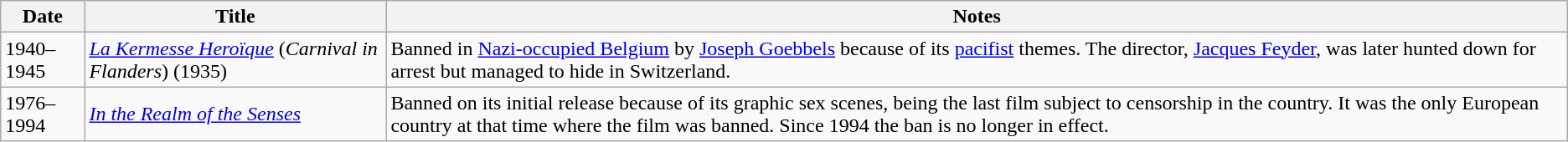<table class="wikitable sortable">
<tr>
<th>Date</th>
<th>Title</th>
<th>Notes</th>
</tr>
<tr>
<td>1940–1945</td>
<td><em><a href='#'>La Kermesse Heroïque</a></em> (<em>Carnival in Flanders</em>) (1935)</td>
<td>Banned in <a href='#'>Nazi-occupied Belgium</a> by <a href='#'>Joseph Goebbels</a> because of its <a href='#'>pacifist</a> themes. The director, <a href='#'>Jacques Feyder</a>, was later hunted down for arrest but managed to hide in Switzerland.</td>
</tr>
<tr>
<td>1976–1994</td>
<td><em><a href='#'>In the Realm of the Senses</a></em></td>
<td>Banned on its initial release because of its graphic sex scenes, being the last film subject to censorship in the country. It was the only European country at that time where the film was banned. Since 1994 the ban is no longer in effect.</td>
</tr>
</table>
